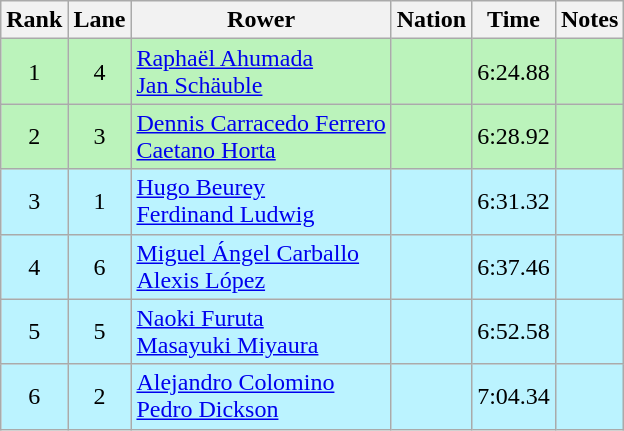<table class="wikitable sortable" style="text-align:center">
<tr>
<th>Rank</th>
<th>Lane</th>
<th>Rower</th>
<th>Nation</th>
<th>Time</th>
<th>Notes</th>
</tr>
<tr bgcolor=bbf3bb>
<td>1</td>
<td>4</td>
<td align=left><a href='#'>Raphaël Ahumada</a><br><a href='#'>Jan Schäuble</a></td>
<td align=left></td>
<td>6:24.88</td>
<td></td>
</tr>
<tr bgcolor=bbf3bb>
<td>2</td>
<td>3</td>
<td align=left><a href='#'>Dennis Carracedo Ferrero</a><br><a href='#'>Caetano Horta</a></td>
<td align=left></td>
<td>6:28.92</td>
<td></td>
</tr>
<tr bgcolor=bbf3ff>
<td>3</td>
<td>1</td>
<td align=left><a href='#'>Hugo Beurey</a><br><a href='#'>Ferdinand Ludwig</a></td>
<td align=left></td>
<td>6:31.32</td>
<td></td>
</tr>
<tr bgcolor=bbf3ff>
<td>4</td>
<td>6</td>
<td align=left><a href='#'>Miguel Ángel Carballo</a><br><a href='#'>Alexis López</a></td>
<td align=left></td>
<td>6:37.46</td>
<td></td>
</tr>
<tr bgcolor=bbf3ff>
<td>5</td>
<td>5</td>
<td align=left><a href='#'>Naoki Furuta</a><br><a href='#'>Masayuki Miyaura</a></td>
<td align=left></td>
<td>6:52.58</td>
<td></td>
</tr>
<tr bgcolor=bbf3ff>
<td>6</td>
<td>2</td>
<td align=left><a href='#'>Alejandro Colomino</a><br><a href='#'>Pedro Dickson</a></td>
<td align=left></td>
<td>7:04.34</td>
<td></td>
</tr>
</table>
